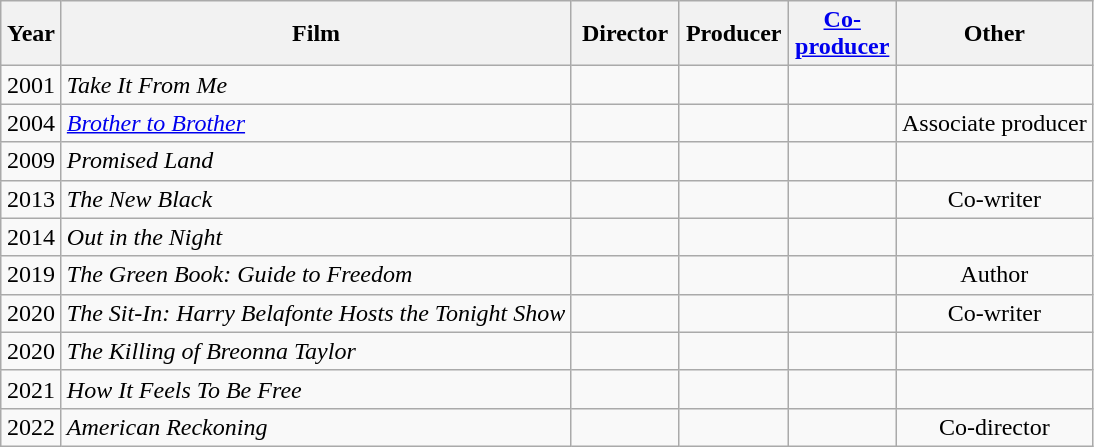<table class="wikitable sortable" style="text-align:center">
<tr>
<th style="width:33px;">Year</th>
<th>Film</th>
<th style="width:65px;">Director</th>
<th width=65>Producer</th>
<th width=65><a href='#'>Co-producer</a></th>
<th>Other</th>
</tr>
<tr>
<td>2001</td>
<td style="text-align:left"><em>Take It From Me</em></td>
<td></td>
<td></td>
<td></td>
<td></td>
</tr>
<tr>
<td>2004</td>
<td style="text-align:left"><em><a href='#'>Brother to Brother</a></em></td>
<td></td>
<td></td>
<td></td>
<td>Associate producer</td>
</tr>
<tr>
<td>2009</td>
<td style="text-align:left"><em>Promised Land</em></td>
<td></td>
<td></td>
<td></td>
<td></td>
</tr>
<tr>
<td>2013</td>
<td style="text-align:left"><em>The New Black</em></td>
<td></td>
<td></td>
<td></td>
<td>Co-writer</td>
</tr>
<tr>
<td>2014</td>
<td style="text-align:left"><em>Out in the Night</em></td>
<td></td>
<td></td>
<td></td>
<td></td>
</tr>
<tr>
<td>2019</td>
<td style="text-align:left"><em>The Green Book: Guide to Freedom</em></td>
<td></td>
<td></td>
<td></td>
<td>Author</td>
</tr>
<tr>
<td>2020</td>
<td style="text-align:left"><em>The Sit-In: Harry Belafonte Hosts the Tonight Show</em></td>
<td></td>
<td></td>
<td></td>
<td>Co-writer</td>
</tr>
<tr>
<td>2020</td>
<td style="text-align:left"><em>The Killing of Breonna Taylor</em></td>
<td></td>
<td></td>
<td></td>
<td></td>
</tr>
<tr>
<td>2021</td>
<td style="text-align:left"><em>How It Feels To Be Free</em></td>
<td></td>
<td></td>
<td></td>
<td></td>
</tr>
<tr>
<td>2022</td>
<td style="text-align:left"><em>American Reckoning</em></td>
<td></td>
<td></td>
<td></td>
<td>Co-director</td>
</tr>
</table>
